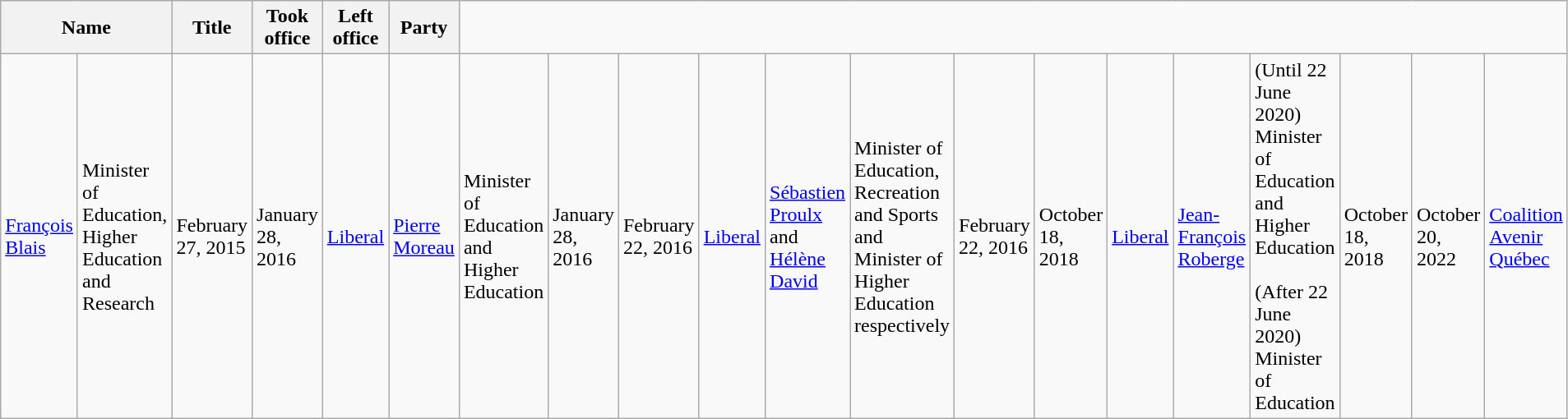<table class="wikitable">
<tr>
<th colspan="2">Name</th>
<th>Title</th>
<th>Took office</th>
<th>Left office</th>
<th>Party</th>
</tr>
<tr>
<td><a href='#'>François Blais</a></td>
<td>Minister of Education, Higher Education and Research</td>
<td>February 27, 2015</td>
<td>January 28, 2016</td>
<td><a href='#'>Liberal</a><br></td>
<td><a href='#'>Pierre Moreau</a></td>
<td>Minister of Education and Higher Education</td>
<td>January 28, 2016</td>
<td>February 22, 2016</td>
<td><a href='#'>Liberal</a><br></td>
<td><a href='#'>Sébastien Proulx</a> and <a href='#'>Hélène David</a></td>
<td>Minister of Education, Recreation and Sports and Minister of Higher Education respectively</td>
<td>February 22, 2016</td>
<td>October 18, 2018</td>
<td><a href='#'>Liberal</a><br></td>
<td><a href='#'>Jean-François Roberge</a></td>
<td>(Until 22 June 2020) Minister of Education and Higher Education <br><br>(After 22 June 2020) Minister of Education</td>
<td>October 18, 2018</td>
<td>October 20, 2022</td>
<td><a href='#'>Coalition Avenir Québec</a></td>
</tr>
</table>
